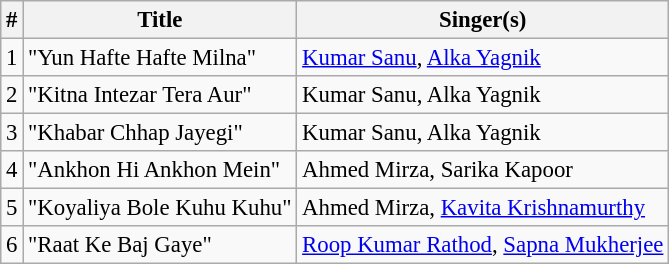<table class="wikitable" style="font-size:95%;">
<tr>
<th>#</th>
<th>Title</th>
<th>Singer(s)</th>
</tr>
<tr>
<td>1</td>
<td>"Yun Hafte Hafte Milna"</td>
<td><a href='#'>Kumar Sanu</a>, <a href='#'>Alka Yagnik</a></td>
</tr>
<tr>
<td>2</td>
<td>"Kitna Intezar Tera Aur"</td>
<td>Kumar Sanu, Alka Yagnik</td>
</tr>
<tr>
<td>3</td>
<td>"Khabar Chhap Jayegi"</td>
<td>Kumar Sanu, Alka Yagnik</td>
</tr>
<tr>
<td>4</td>
<td>"Ankhon Hi Ankhon Mein"</td>
<td>Ahmed Mirza, Sarika Kapoor</td>
</tr>
<tr>
<td>5</td>
<td>"Koyaliya Bole Kuhu Kuhu"</td>
<td>Ahmed Mirza, <a href='#'>Kavita Krishnamurthy</a></td>
</tr>
<tr>
<td>6</td>
<td>"Raat Ke Baj Gaye"</td>
<td><a href='#'>Roop Kumar Rathod</a>, <a href='#'>Sapna Mukherjee</a></td>
</tr>
</table>
